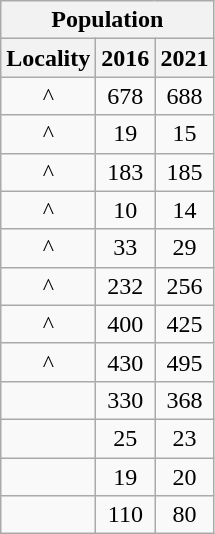<table class="wikitable" style="text-align:center;">
<tr>
<th colspan="3" style="text-align:center;  font-weight:bold">Population</th>
</tr>
<tr>
<th style="text-align:center; background:  font-weight:bold">Locality</th>
<th style="text-align:center; background:  font-weight:bold"><strong>2016</strong></th>
<th style="text-align:center; background:  font-weight:bold"><strong>2021</strong></th>
</tr>
<tr>
<td>^</td>
<td>678</td>
<td>688</td>
</tr>
<tr>
<td>^</td>
<td>19</td>
<td>15</td>
</tr>
<tr>
<td>^</td>
<td>183</td>
<td>185</td>
</tr>
<tr>
<td>^</td>
<td>10</td>
<td>14</td>
</tr>
<tr>
<td>^</td>
<td>33</td>
<td>29</td>
</tr>
<tr>
<td>^</td>
<td>232</td>
<td>256</td>
</tr>
<tr>
<td>^</td>
<td>400</td>
<td>425</td>
</tr>
<tr>
<td>^</td>
<td>430</td>
<td>495</td>
</tr>
<tr>
<td></td>
<td>330</td>
<td>368</td>
</tr>
<tr>
<td></td>
<td>25</td>
<td>23</td>
</tr>
<tr>
<td></td>
<td>19</td>
<td>20</td>
</tr>
<tr>
<td></td>
<td>110</td>
<td>80</td>
</tr>
</table>
